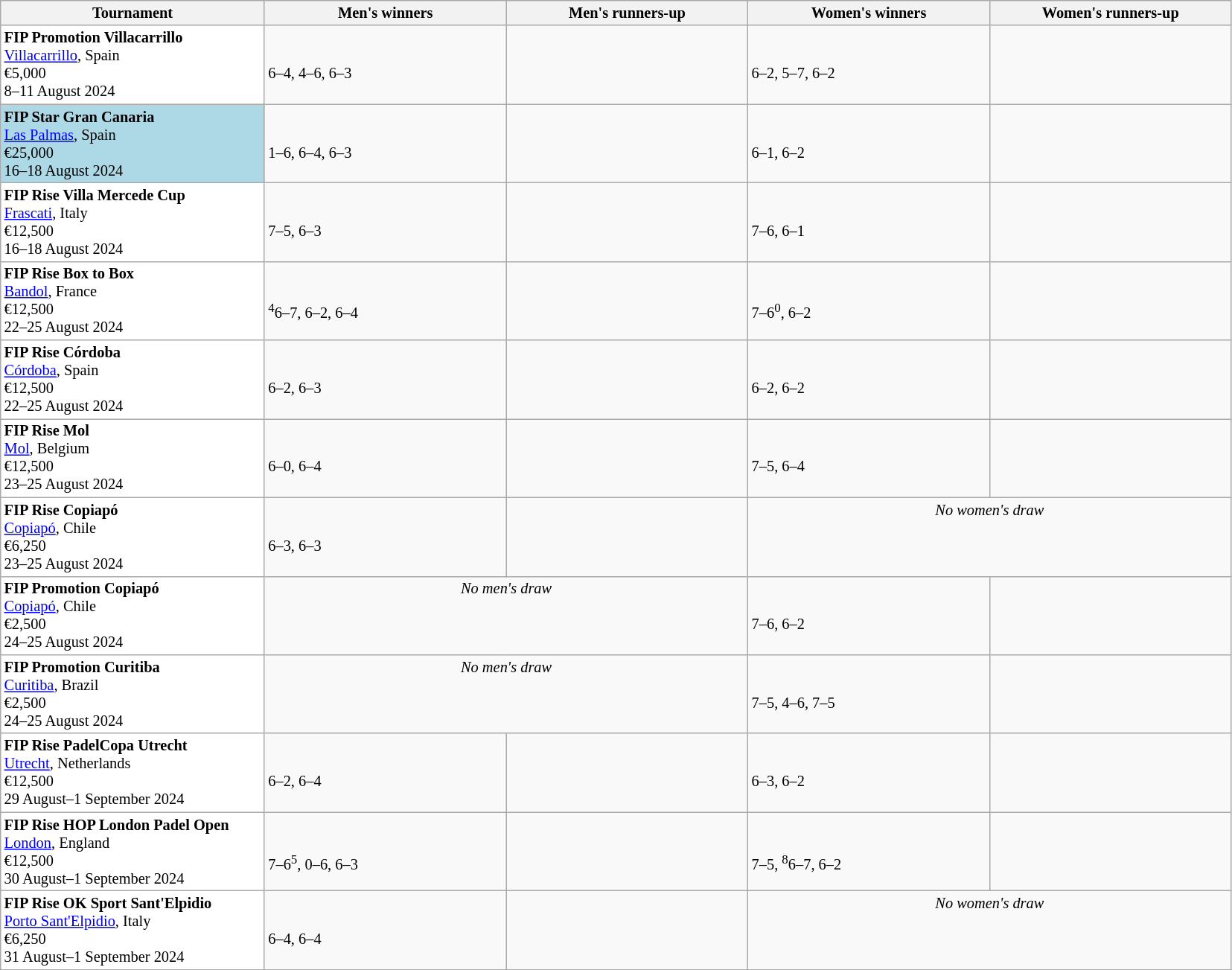<table class="wikitable sortable nowrap" style=font-size:85%>
<tr>
<th width=230>Tournament</th>
<th width=210>Men's winners</th>
<th width=210>Men's runners-up</th>
<th width=210>Women's winners</th>
<th width=210>Women's runners-up</th>
</tr>
<tr valign=top>
<td style="background:#ffffff;"><strong>FIP Promotion Villacarrillo</strong><br><a href='#'>Villacarrillo</a>, Spain<br>€5,000<br>8–11 August 2024</td>
<td><strong><br></strong><br>6–4, 4–6, 6–3</td>
<td><br></td>
<td><strong><br></strong><br>6–2, 5–7, 6–2</td>
<td><br></td>
</tr>
<tr valign=top>
<td style="background:#ADD8E6;"><strong>FIP Star Gran Canaria</strong><br><a href='#'>Las Palmas</a>, Spain<br>€25,000<br>16–18 August 2024</td>
<td><strong><br></strong><br>1–6, 6–4, 6–3</td>
<td><br></td>
<td><strong><br></strong><br>6–1, 6–2</td>
<td><br></td>
</tr>
<tr valign=top>
<td style="background:#ffffff;"><strong>FIP Rise Villa Mercede Cup</strong><br><a href='#'>Frascati</a>, Italy<br>€12,500<br>16–18 August 2024</td>
<td><strong><br></strong><br>7–5, 6–3</td>
<td><br></td>
<td><strong><br></strong><br>7–6, 6–1</td>
<td><br></td>
</tr>
<tr valign=top>
<td style="background:#ffffff;"><strong>FIP Rise Box to Box</strong><br><a href='#'>Bandol</a>, France<br>€12,500<br>22–25 August 2024</td>
<td><strong><br></strong><br><sup>4</sup>6–7, 6–2, 6–4</td>
<td><br></td>
<td><strong><br></strong><br>7–6<sup>0</sup>, 6–2</td>
<td><br></td>
</tr>
<tr valign=top>
<td style="background:#ffffff;"><strong>FIP Rise Córdoba</strong><br><a href='#'>Córdoba</a>, Spain<br>€12,500<br>22–25 August 2024</td>
<td><strong><br></strong><br>6–2, 6–3</td>
<td><br></td>
<td><strong><br></strong><br>6–2, 6–2</td>
<td><br></td>
</tr>
<tr valign=top>
<td style="background:#ffffff;"><strong>FIP Rise Mol</strong><br><a href='#'>Mol</a>, Belgium<br>€12,500<br>23–25 August 2024</td>
<td><strong><br></strong><br>6–0, 6–4</td>
<td><br></td>
<td><strong><br></strong><br>7–5, 6–4</td>
<td><br></td>
</tr>
<tr valign=top>
<td style="background:#ffffff;"><strong>FIP Rise Copiapó</strong><br><a href='#'>Copiapó</a>, Chile<br>€6,250<br>23–25 August 2024</td>
<td><strong><br></strong><br>6–3, 6–3</td>
<td><br></td>
<td colspan=2 align="center"><em>No women's draw</em></td>
</tr>
<tr valign=top>
<td style="background:#ffffff;"><strong>FIP Promotion Copiapó</strong><br><a href='#'>Copiapó</a>, Chile<br>€2,500<br>24–25 August 2024</td>
<td colspan=2 align="center"><em>No men's draw</em></td>
<td><strong><br></strong><br>7–6, 6–2</td>
<td><br></td>
</tr>
<tr valign=top>
<td style="background:#ffffff;"><strong>FIP Promotion Curitiba</strong><br><a href='#'>Curitiba</a>, Brazil<br>€2,500<br>24–25 August 2024</td>
<td colspan=2 align="center"><em>No men's draw</em></td>
<td><strong><br></strong><br>7–5, 4–6, 7–5</td>
<td><br></td>
</tr>
<tr valign=top>
<td style="background:#ffffff;"><strong>FIP Rise PadelCopa Utrecht</strong><br><a href='#'>Utrecht</a>, Netherlands<br>€12,500<br>29 August–1 September 2024</td>
<td><strong><br></strong><br>6–2, 6–4</td>
<td><br></td>
<td><strong><br></strong><br>6–3, 6–2</td>
<td><br></td>
</tr>
<tr valign=top>
<td style="background:#ffffff;"><strong>FIP Rise HOP London Padel Open</strong><br><a href='#'>London</a>, England<br>€12,500<br>30 August–1 September 2024</td>
<td><strong><br></strong><br>7–6<sup>5</sup>, 0–6, 6–3</td>
<td><br></td>
<td><strong><br></strong><br>7–5, <sup>8</sup>6–7, 6–2</td>
<td><br></td>
</tr>
<tr valign=top>
<td style="background:#ffffff;"><strong>FIP Rise OK Sport Sant'Elpidio</strong><br><a href='#'>Porto Sant'Elpidio</a>, Italy<br>€6,250<br>31 August–1 September 2024</td>
<td><strong><br></strong><br>6–4, 6–4</td>
<td><br></td>
<td colspan=2 align="center"><em>No women's draw</em></td>
</tr>
</table>
